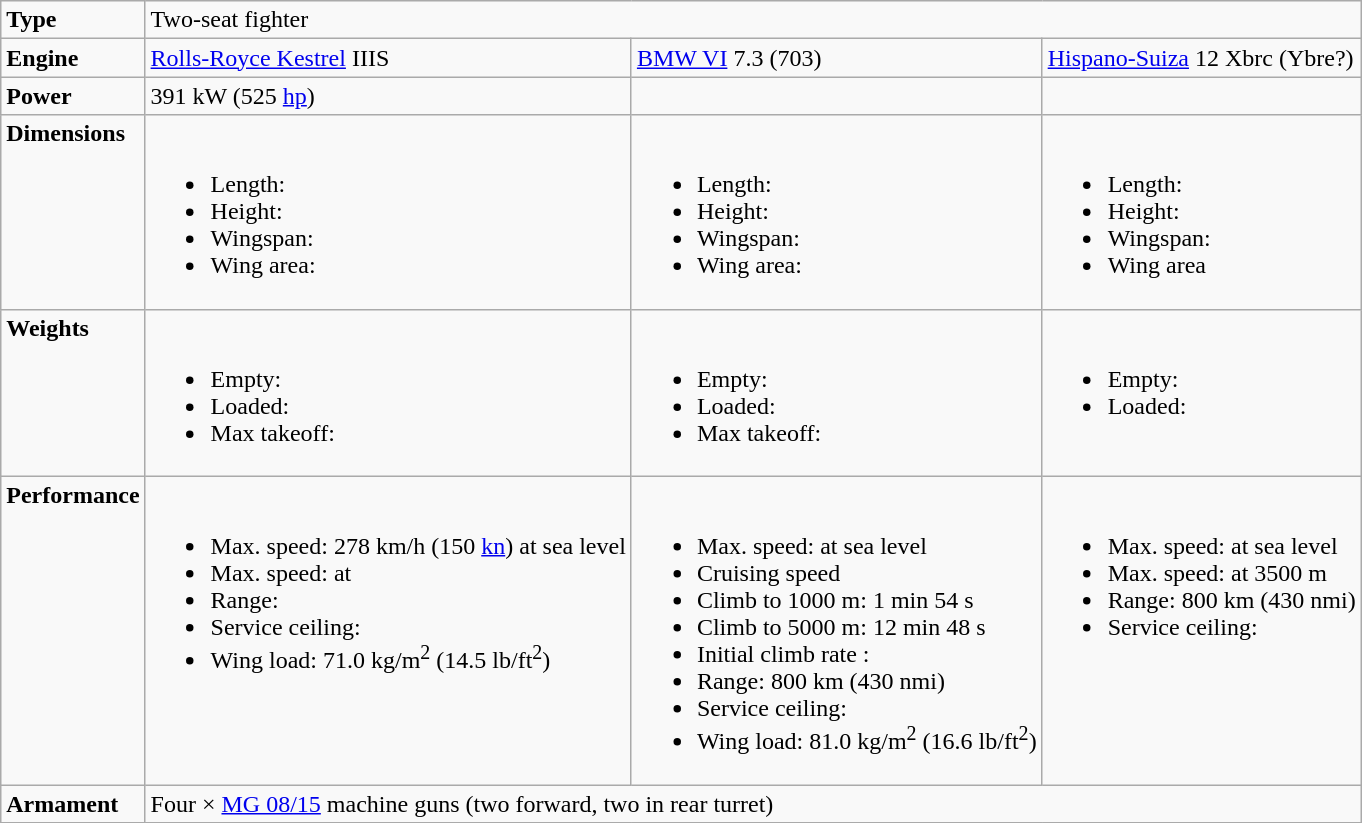<table class="wikitable">
<tr>
<td><strong>Type</strong></td>
<td colspan="4">Two-seat fighter</td>
</tr>
<tr>
<td><strong>Engine</strong></td>
<td><a href='#'>Rolls-Royce Kestrel</a> IIIS</td>
<td><a href='#'>BMW VI</a> 7.3 (703)</td>
<td><a href='#'>Hispano-Suiza</a> 12 Xbrc (Ybre?)</td>
</tr>
<tr>
<td><strong>Power</strong></td>
<td>391 kW (525 <a href='#'>hp</a>)</td>
<td></td>
<td></td>
</tr>
<tr>
<td valign="top"><strong>Dimensions</strong></td>
<td><br><ul><li>Length: </li><li>Height: </li><li>Wingspan: </li><li>Wing area: </li></ul></td>
<td><br><ul><li>Length: </li><li>Height: </li><li>Wingspan: </li><li>Wing area: </li></ul></td>
<td><br><ul><li>Length: </li><li>Height: </li><li>Wingspan: </li><li>Wing area </li></ul></td>
</tr>
<tr>
<td valign="top"><strong>Weights</strong></td>
<td valign="top"><br><ul><li>Empty: </li><li>Loaded: </li><li>Max takeoff: </li></ul></td>
<td valign="top"><br><ul><li>Empty: </li><li>Loaded: </li><li>Max takeoff: </li></ul></td>
<td valign="top"><br><ul><li>Empty: </li><li>Loaded: </li></ul></td>
</tr>
<tr>
<td valign="top"><strong>Performance</strong></td>
<td valign="top"><br><ul><li>Max. speed: 278 km/h (150 <a href='#'>kn</a>) at sea level</li><li>Max. speed:  at </li><li>Range: </li><li>Service ceiling: </li><li>Wing load: 71.0 kg/m<sup>2</sup> (14.5 lb/ft<sup>2</sup>)</li></ul></td>
<td valign="top"><br><ul><li>Max. speed:  at sea level</li><li>Cruising speed </li><li>Climb to 1000 m: 1 min 54 s</li><li>Climb to 5000 m: 12 min 48 s</li><li>Initial climb rate : </li><li>Range: 800 km (430 nmi)</li><li>Service ceiling: </li><li>Wing load: 81.0 kg/m<sup>2</sup> (16.6 lb/ft<sup>2</sup>)</li></ul></td>
<td valign="top"><br><ul><li>Max. speed:  at sea level</li><li>Max. speed:  at 3500 m</li><li>Range: 800 km (430 nmi)</li><li>Service ceiling: </li></ul></td>
</tr>
<tr>
<td><strong>Armament</strong></td>
<td colspan="3">Four × <a href='#'>MG 08/15</a> machine guns (two forward, two in rear turret)</td>
</tr>
<tr>
</tr>
</table>
